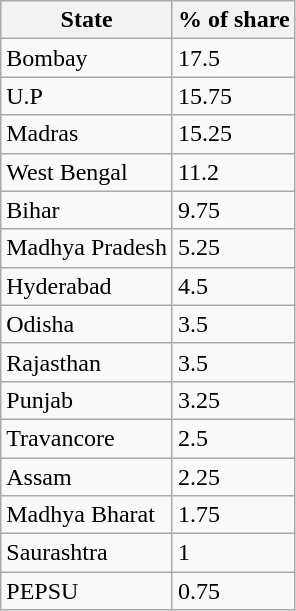<table class="wikitable sortable">
<tr>
<th>State</th>
<th>% of share</th>
</tr>
<tr>
<td>Bombay</td>
<td>17.5</td>
</tr>
<tr>
<td>U.P</td>
<td>15.75</td>
</tr>
<tr>
<td>Madras</td>
<td>15.25</td>
</tr>
<tr>
<td>West Bengal</td>
<td>11.2</td>
</tr>
<tr>
<td>Bihar</td>
<td>9.75</td>
</tr>
<tr>
<td>Madhya Pradesh</td>
<td>5.25</td>
</tr>
<tr>
<td>Hyderabad</td>
<td>4.5</td>
</tr>
<tr>
<td>Odisha</td>
<td>3.5</td>
</tr>
<tr>
<td>Rajasthan</td>
<td>3.5</td>
</tr>
<tr>
<td>Punjab</td>
<td>3.25</td>
</tr>
<tr>
<td>Travancore</td>
<td>2.5</td>
</tr>
<tr>
<td>Assam</td>
<td>2.25</td>
</tr>
<tr>
<td>Madhya Bharat</td>
<td>1.75</td>
</tr>
<tr>
<td>Saurashtra</td>
<td>1</td>
</tr>
<tr>
<td>PEPSU</td>
<td>0.75</td>
</tr>
</table>
